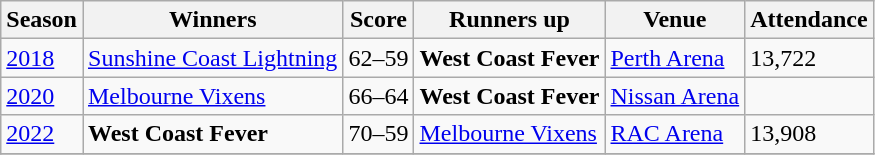<table class="wikitable collapsible">
<tr>
<th>Season</th>
<th>Winners</th>
<th>Score</th>
<th>Runners up</th>
<th>Venue</th>
<th>Attendance</th>
</tr>
<tr>
<td><a href='#'>2018</a></td>
<td><a href='#'>Sunshine Coast Lightning</a></td>
<td>62–59</td>
<td><strong>West Coast Fever</strong></td>
<td><a href='#'>Perth Arena</a></td>
<td>13,722</td>
</tr>
<tr>
<td><a href='#'>2020</a></td>
<td><a href='#'>Melbourne Vixens</a></td>
<td>66–64</td>
<td><strong>West Coast Fever</strong></td>
<td><a href='#'>Nissan Arena</a></td>
<td></td>
</tr>
<tr>
<td><a href='#'>2022</a></td>
<td><strong>West Coast Fever</strong></td>
<td>70–59</td>
<td><a href='#'>Melbourne Vixens</a></td>
<td><a href='#'>RAC Arena</a></td>
<td>13,908</td>
</tr>
<tr>
</tr>
</table>
